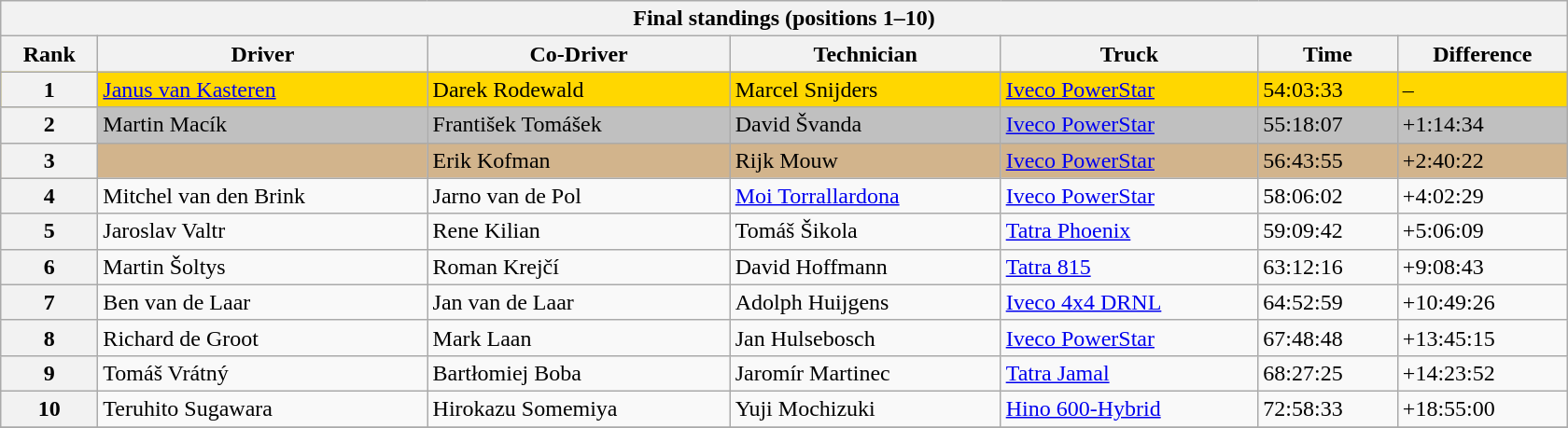<table class="wikitable" style="width:70em;margin-bottom:0;">
<tr>
<th colspan=7>Final standings (positions 1–10)</th>
</tr>
<tr>
<th>Rank</th>
<th>Driver</th>
<th>Co-Driver</th>
<th>Technician</th>
<th>Truck</th>
<th>Time</th>
<th>Difference</th>
</tr>
<tr style="background:gold;">
<th>1</th>
<td> <a href='#'>Janus van Kasteren</a></td>
<td> Darek Rodewald</td>
<td> Marcel Snijders</td>
<td><a href='#'>Iveco PowerStar</a></td>
<td>54:03:33</td>
<td>–</td>
</tr>
<tr style="background:silver;">
<th>2</th>
<td> Martin Macík </td>
<td> František Tomášek</td>
<td> David Švanda</td>
<td><a href='#'>Iveco PowerStar</a></td>
<td>55:18:07</td>
<td>+1:14:34</td>
</tr>
<tr style="background:tan;">
<th>3</th>
<td> </td>
<td> Erik Kofman</td>
<td> Rijk Mouw</td>
<td><a href='#'>Iveco PowerStar</a></td>
<td>56:43:55</td>
<td>+2:40:22</td>
</tr>
<tr>
<th>4</th>
<td> Mitchel van den Brink</td>
<td> Jarno van de Pol</td>
<td> <a href='#'>Moi Torrallardona</a></td>
<td><a href='#'>Iveco PowerStar</a></td>
<td>58:06:02</td>
<td>+4:02:29</td>
</tr>
<tr>
<th>5</th>
<td> Jaroslav Valtr</td>
<td> Rene Kilian</td>
<td> Tomáš Šikola</td>
<td><a href='#'>Tatra Phoenix</a></td>
<td>59:09:42</td>
<td>+5:06:09</td>
</tr>
<tr>
<th>6</th>
<td> Martin Šoltys</td>
<td> Roman Krejčí</td>
<td> David Hoffmann</td>
<td><a href='#'>Tatra 815</a></td>
<td>63:12:16</td>
<td>+9:08:43</td>
</tr>
<tr>
<th>7</th>
<td> Ben van de Laar</td>
<td> Jan van de Laar</td>
<td> Adolph Huijgens</td>
<td><a href='#'>Iveco 4x4 DRNL</a></td>
<td>64:52:59</td>
<td>+10:49:26</td>
</tr>
<tr>
<th>8</th>
<td> Richard de Groot</td>
<td> Mark Laan</td>
<td> Jan Hulsebosch</td>
<td><a href='#'>Iveco PowerStar</a></td>
<td>67:48:48</td>
<td>+13:45:15</td>
</tr>
<tr>
<th>9</th>
<td> Tomáš Vrátný</td>
<td> Bartłomiej Boba</td>
<td> Jaromír Martinec</td>
<td><a href='#'>Tatra Jamal</a></td>
<td>68:27:25</td>
<td>+14:23:52</td>
</tr>
<tr>
<th>10</th>
<td> Teruhito Sugawara</td>
<td> Hirokazu Somemiya</td>
<td> Yuji Mochizuki</td>
<td><a href='#'>Hino 600-Hybrid</a></td>
<td>72:58:33</td>
<td>+18:55:00</td>
</tr>
<tr>
</tr>
</table>
